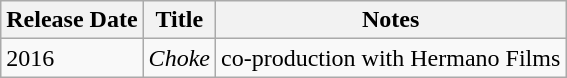<table class="wikitable sortable">
<tr>
<th>Release Date</th>
<th>Title</th>
<th>Notes</th>
</tr>
<tr>
<td>2016</td>
<td><em>Choke</em></td>
<td>co-production with Hermano Films</td>
</tr>
</table>
